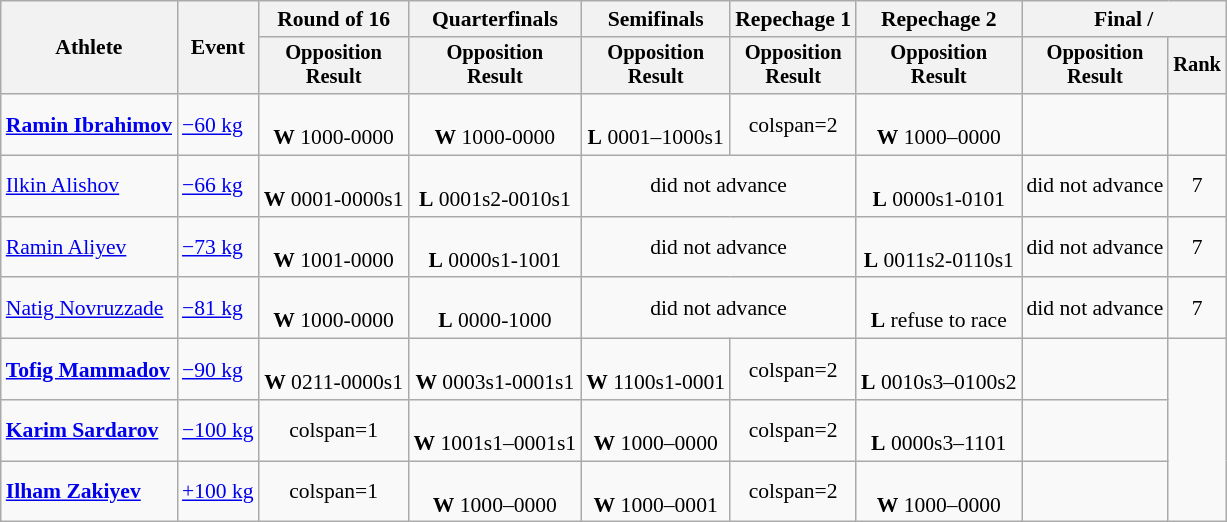<table class="wikitable" style="font-size:90%">
<tr>
<th rowspan="2">Athlete</th>
<th rowspan="2">Event</th>
<th>Round of 16</th>
<th>Quarterfinals</th>
<th>Semifinals</th>
<th>Repechage 1</th>
<th>Repechage 2</th>
<th colspan=2>Final / </th>
</tr>
<tr style="font-size:95%">
<th>Opposition<br>Result</th>
<th>Opposition<br>Result</th>
<th>Opposition<br>Result</th>
<th>Opposition<br>Result</th>
<th>Opposition<br>Result</th>
<th>Opposition<br>Result</th>
<th>Rank</th>
</tr>
<tr align=center>
<td align=left><strong><a href='#'>Ramin Ibrahimov</a></strong></td>
<td align=left><a href='#'>−60 kg</a></td>
<td align="center"> <br> <strong>W</strong> 1000-0000</td>
<td align="center"> <br> <strong>W</strong> 1000-0000</td>
<td align="center"> <br> <strong>L</strong> 0001–1000s1</td>
<td>colspan=2 </td>
<td align="center"> <br> <strong>W</strong> 1000–0000</td>
<td></td>
</tr>
<tr align=center>
<td align=left><a href='#'>Ilkin Alishov</a></td>
<td align=left><a href='#'>−66 kg</a></td>
<td align="center"> <br> <strong>W</strong> 0001-0000s1</td>
<td align="center"> <br> <strong>L</strong> 0001s2-0010s1</td>
<td colspan=2>did not advance</td>
<td align="center"> <br> <strong>L</strong> 0000s1-0101</td>
<td colspan=1>did not advance</td>
<td>7</td>
</tr>
<tr align=center>
<td align=left><a href='#'>Ramin Aliyev</a></td>
<td align=left><a href='#'>−73 kg</a></td>
<td align="center"> <br> <strong>W</strong> 1001-0000</td>
<td align="center"> <br> <strong>L</strong> 0000s1-1001</td>
<td colspan=2>did not advance</td>
<td align="center"> <br> <strong>L</strong> 0011s2-0110s1</td>
<td colspan=1>did not advance</td>
<td>7</td>
</tr>
<tr align=center>
<td align=left><a href='#'>Natig Novruzzade</a></td>
<td align=left><a href='#'>−81 kg</a></td>
<td align="center"> <br> <strong>W</strong> 1000-0000</td>
<td align="center"> <br> <strong>L</strong> 0000-1000</td>
<td colspan=2>did not advance</td>
<td align="center"> <br> <strong>L</strong> refuse to race</td>
<td colspan=1>did not advance</td>
<td>7</td>
</tr>
<tr align=center>
<td align=left><strong><a href='#'>Tofig Mammadov</a></strong></td>
<td align=left><a href='#'>−90 kg</a></td>
<td align="center"> <br> <strong>W</strong> 0211-0000s1</td>
<td align="center"> <br> <strong>W</strong> 0003s1-0001s1</td>
<td align="center"> <br> <strong>W</strong> 1100s1-0001</td>
<td>colspan=2 </td>
<td align="center"> <br> <strong>L</strong> 0010s3–0100s2</td>
<td></td>
</tr>
<tr align=center>
<td align=left><strong><a href='#'>Karim Sardarov</a></strong></td>
<td align=left><a href='#'>−100 kg</a></td>
<td>colspan=1 </td>
<td align="center"> <br> <strong>W</strong> 1001s1–0001s1</td>
<td align="center"> <br> <strong>W</strong> 1000–0000</td>
<td>colspan=2 </td>
<td align="center"> <br> <strong>L</strong> 0000s3–1101</td>
<td></td>
</tr>
<tr align=center>
<td align=left><strong><a href='#'>Ilham Zakiyev</a></strong></td>
<td align=left><a href='#'>+100 kg</a></td>
<td>colspan=1 </td>
<td align="center"> <br> <strong>W</strong> 1000–0000</td>
<td align="center"> <br> <strong>W</strong> 1000–0001</td>
<td>colspan=2 </td>
<td align="center"> <br> <strong>W</strong> 1000–0000</td>
<td></td>
</tr>
</table>
